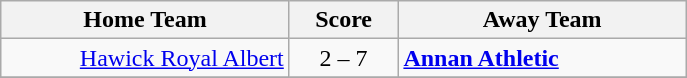<table class="wikitable" style="border-collapse: collapse;">
<tr>
<th align="right" width="185">Home Team</th>
<th align="center" width="65"> Score </th>
<th align="left" width="185">Away Team</th>
</tr>
<tr>
<td style="text-align: right;"><a href='#'>Hawick Royal Albert</a></td>
<td style="text-align: center;">2 – 7</td>
<td style="text-align: left;"><strong><a href='#'>Annan Athletic</a></strong></td>
</tr>
<tr>
</tr>
</table>
